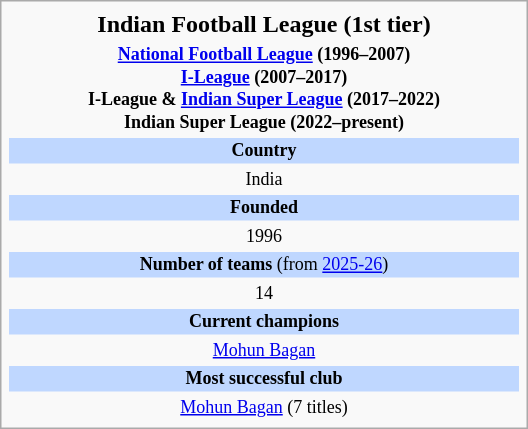<table class="infobox football" style="width: 22em; text-align: center;">
<tr>
<th style="font-size: 16px;">Indian Football League (1st tier)</th>
</tr>
<tr>
<th style="font-size: 12px;"><a href='#'>National Football League</a> (1996–2007)<br><a href='#'>I-League</a> (2007–2017)<br>I-League & <a href='#'>Indian Super League</a> (2017–2022)<br> Indian Super League (2022–present)</th>
</tr>
<tr>
<td style="font-size: 12px; background: #BFD7FF;"><strong>Country</strong></td>
</tr>
<tr>
<td style="font-size: 12px;"> India</td>
</tr>
<tr>
<td style="font-size: 12px; background: #BFD7FF;"><strong>Founded</strong></td>
</tr>
<tr>
<td style="font-size: 12px;">1996</td>
</tr>
<tr>
<td style="font-size: 12px; background: #BFD7FF;"><strong>Number of teams</strong> (from <a href='#'>2025-26</a>)</td>
</tr>
<tr>
<td style="font-size: 12px;">14</td>
</tr>
<tr>
<td style="font-size: 12px; background: #BFD7FF;"><strong>Current champions</strong></td>
</tr>
<tr>
<td style="font-size: 12px;"><a href='#'>Mohun Bagan</a></td>
</tr>
<tr>
<td style="font-size: 12px; background: #BFD7FF;"><strong>Most successful club</strong></td>
</tr>
<tr>
<td style="font-size: 12px;"><a href='#'>Mohun Bagan</a> (7 titles)</td>
</tr>
</table>
